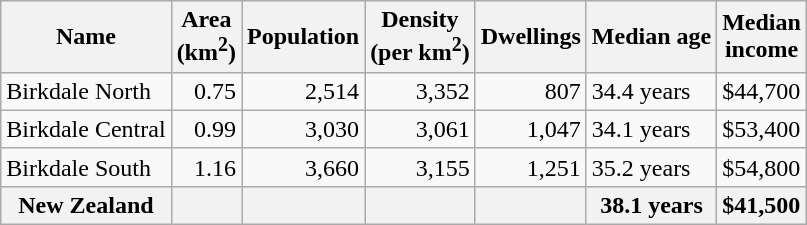<table class="wikitable">
<tr>
<th>Name</th>
<th>Area<br>(km<sup>2</sup>)</th>
<th>Population</th>
<th>Density<br>(per km<sup>2</sup>)</th>
<th>Dwellings</th>
<th>Median age</th>
<th>Median<br>income</th>
</tr>
<tr>
<td>Birkdale North</td>
<td style="text-align:right;">0.75</td>
<td style="text-align:right;">2,514</td>
<td style="text-align:right;">3,352</td>
<td style="text-align:right;">807</td>
<td>34.4 years</td>
<td>$44,700</td>
</tr>
<tr>
<td>Birkdale Central</td>
<td style="text-align:right;">0.99</td>
<td style="text-align:right;">3,030</td>
<td style="text-align:right;">3,061</td>
<td style="text-align:right;">1,047</td>
<td>34.1 years</td>
<td>$53,400</td>
</tr>
<tr>
<td>Birkdale South</td>
<td style="text-align:right;">1.16</td>
<td style="text-align:right;">3,660</td>
<td style="text-align:right;">3,155</td>
<td style="text-align:right;">1,251</td>
<td>35.2 years</td>
<td>$54,800</td>
</tr>
<tr>
<th>New Zealand</th>
<th></th>
<th></th>
<th></th>
<th></th>
<th>38.1 years</th>
<th style="text-align:left;">$41,500</th>
</tr>
</table>
